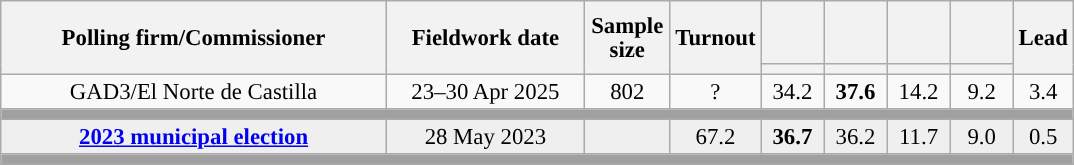<table class="wikitable collapsible collapsed" style="text-align:center; font-size:95%; line-height:16px;">
<tr style="height:42px;">
<th style="width:250px;" rowspan="2">Polling firm/Commissioner</th>
<th style="width:125px;" rowspan="2">Fieldwork date</th>
<th style="width:50px;" rowspan="2">Sample size</th>
<th style="width:45px;" rowspan="2">Turnout</th>
<th style="width:35px;"></th>
<th style="width:35px;"></th>
<th style="width:35px;"></th>
<th style="width:35px;"></th>
<th style="width:30px;" rowspan="2">Lead</th>
</tr>
<tr>
<th style="color:inherit;background:"></th>
<th style="color:inherit;background:"></th>
<th style="color:inherit;background:"></th>
<th style="color:inherit;background:"></th>
</tr>
<tr>
<td>GAD3/El Norte de Castilla</td>
<td>23–30 Apr 2025</td>
<td>802</td>
<td>?</td>
<td>34.2<br></td>
<td><strong>37.6</strong><br></td>
<td>14.2<br></td>
<td>9.2<br></td>
<td style="background:">3.4</td>
</tr>
<tr>
<td colspan="10" style="background:#A0A0A0"></td>
</tr>
<tr style="background:#EFEFEF;">
<td><strong><a href='#'>2023 municipal election</a></strong></td>
<td>28 May 2023</td>
<td></td>
<td>67.2</td>
<td><strong>36.7</strong><br></td>
<td>36.2<br></td>
<td>11.7<br></td>
<td>9.0<br></td>
<td style="background:">0.5</td>
</tr>
<tr>
<td colspan="10" style="background:#A0A0A0"></td>
</tr>
</table>
